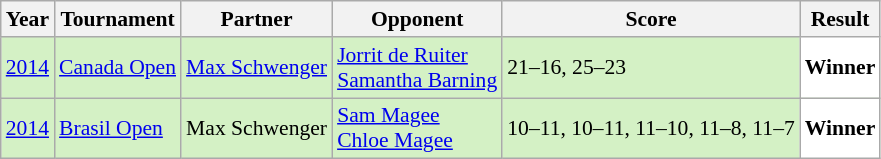<table class="sortable wikitable" style="font-size: 90%;">
<tr>
<th>Year</th>
<th>Tournament</th>
<th>Partner</th>
<th>Opponent</th>
<th>Score</th>
<th>Result</th>
</tr>
<tr style="background:#D4F1C5">
<td align="center"><a href='#'>2014</a></td>
<td align="left"><a href='#'>Canada Open</a></td>
<td align="left"> <a href='#'>Max Schwenger</a></td>
<td align="left"> <a href='#'>Jorrit de Ruiter</a><br> <a href='#'>Samantha Barning</a></td>
<td align="left">21–16, 25–23</td>
<td style="text-align:left; background:white"> <strong>Winner</strong></td>
</tr>
<tr style="background:#D4F1C5">
<td align="center"><a href='#'>2014</a></td>
<td align="left"><a href='#'>Brasil Open</a></td>
<td align="left"> Max Schwenger</td>
<td align="left"> <a href='#'>Sam Magee</a><br> <a href='#'>Chloe Magee</a></td>
<td align="left">10–11, 10–11, 11–10, 11–8, 11–7</td>
<td style="text-align:left; background:white"> <strong>Winner</strong></td>
</tr>
</table>
